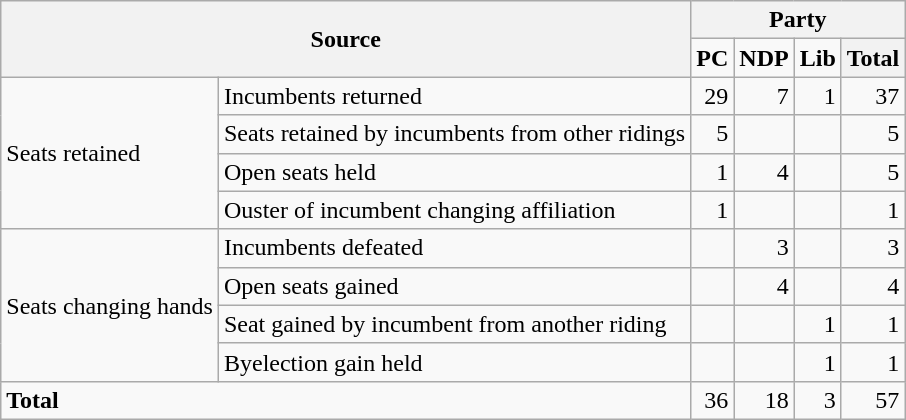<table class="wikitable" style="text-align:right;">
<tr>
<th colspan="2" rowspan="2">Source</th>
<th colspan="4">Party</th>
</tr>
<tr>
<td><strong>PC</strong></td>
<td><strong>NDP</strong></td>
<td><strong>Lib</strong></td>
<th>Total</th>
</tr>
<tr>
<td rowspan="4" style="text-align:left;">Seats retained</td>
<td style="text-align:left;">Incumbents returned</td>
<td>29</td>
<td>7</td>
<td>1</td>
<td>37</td>
</tr>
<tr>
<td style="text-align:left;">Seats retained by incumbents from other ridings</td>
<td>5</td>
<td></td>
<td></td>
<td>5</td>
</tr>
<tr>
<td style="text-align:left;">Open seats held</td>
<td>1</td>
<td>4</td>
<td></td>
<td>5</td>
</tr>
<tr>
<td style="text-align:left;">Ouster of incumbent changing affiliation</td>
<td>1</td>
<td></td>
<td></td>
<td>1</td>
</tr>
<tr>
<td rowspan="4" style="text-align:left;">Seats changing hands</td>
<td style="text-align:left;">Incumbents defeated</td>
<td></td>
<td>3</td>
<td></td>
<td>3</td>
</tr>
<tr>
<td style="text-align:left;">Open seats gained</td>
<td></td>
<td>4</td>
<td></td>
<td>4</td>
</tr>
<tr>
<td style="text-align:left;">Seat gained by incumbent from another riding</td>
<td></td>
<td></td>
<td>1</td>
<td>1</td>
</tr>
<tr>
<td style="text-align:left;">Byelection gain held</td>
<td></td>
<td></td>
<td>1</td>
<td>1</td>
</tr>
<tr>
<td colspan="2" style="text-align:left;"><strong>Total</strong></td>
<td>36</td>
<td>18</td>
<td>3</td>
<td>57</td>
</tr>
</table>
